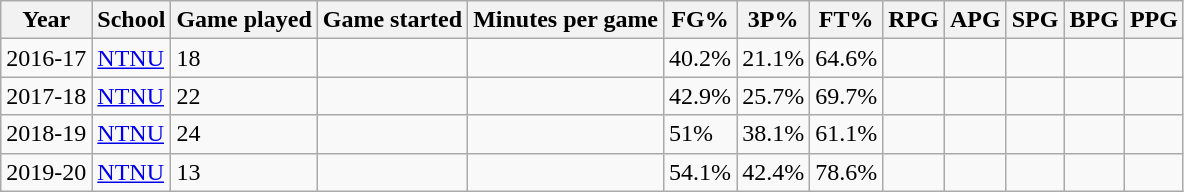<table class="wikitable sortable">
<tr>
<th>Year</th>
<th>School</th>
<th>Game played</th>
<th>Game started</th>
<th>Minutes per game</th>
<th>FG%</th>
<th>3P%</th>
<th>FT%</th>
<th>RPG</th>
<th>APG</th>
<th>SPG</th>
<th>BPG</th>
<th>PPG</th>
</tr>
<tr>
<td>2016-17</td>
<td><a href='#'>NTNU</a></td>
<td>18</td>
<td></td>
<td></td>
<td>40.2%</td>
<td>21.1%</td>
<td>64.6%</td>
<td></td>
<td></td>
<td></td>
<td></td>
<td></td>
</tr>
<tr>
<td>2017-18</td>
<td><a href='#'>NTNU</a></td>
<td>22</td>
<td></td>
<td></td>
<td>42.9%</td>
<td>25.7%</td>
<td>69.7%</td>
<td></td>
<td></td>
<td></td>
<td></td>
<td></td>
</tr>
<tr>
<td>2018-19</td>
<td><a href='#'>NTNU</a></td>
<td>24</td>
<td></td>
<td></td>
<td>51%</td>
<td>38.1%</td>
<td>61.1%</td>
<td></td>
<td></td>
<td></td>
<td></td>
<td></td>
</tr>
<tr>
<td>2019-20</td>
<td><a href='#'>NTNU</a></td>
<td>13</td>
<td></td>
<td></td>
<td>54.1%</td>
<td>42.4%</td>
<td>78.6%</td>
<td></td>
<td></td>
<td></td>
<td></td>
<td></td>
</tr>
</table>
